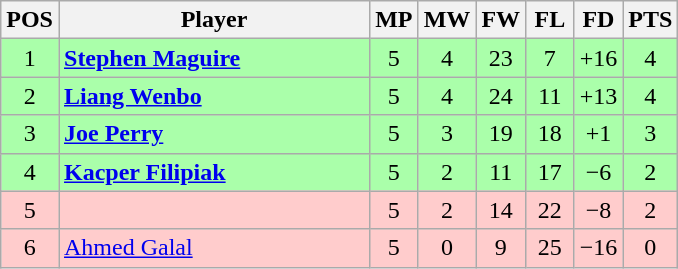<table class="wikitable" style="text-align: center;">
<tr>
<th width=25>POS</th>
<th width=200>Player</th>
<th width=25>MP</th>
<th width=25>MW</th>
<th width=25>FW</th>
<th width=25>FL</th>
<th width=25>FD</th>
<th width=25>PTS</th>
</tr>
<tr style="background:#aaffaa;">
<td>1</td>
<td style="text-align:left;"> <strong><a href='#'>Stephen Maguire</a></strong></td>
<td>5</td>
<td>4</td>
<td>23</td>
<td>7</td>
<td>+16</td>
<td>4</td>
</tr>
<tr style="background:#aaffaa;">
<td>2</td>
<td style="text-align:left;"> <strong><a href='#'>Liang Wenbo</a></strong></td>
<td>5</td>
<td>4</td>
<td>24</td>
<td>11</td>
<td>+13</td>
<td>4</td>
</tr>
<tr style="background:#aaffaa;">
<td>3</td>
<td style="text-align:left;"> <strong><a href='#'>Joe Perry</a></strong></td>
<td>5</td>
<td>3</td>
<td>19</td>
<td>18</td>
<td>+1</td>
<td>3</td>
</tr>
<tr style="background:#aaffaa;">
<td>4</td>
<td style="text-align:left;"> <strong><a href='#'>Kacper Filipiak</a></strong></td>
<td>5</td>
<td>2</td>
<td>11</td>
<td>17</td>
<td>−6</td>
<td>2</td>
</tr>
<tr style="background:#fcc;">
<td>5</td>
<td style="text-align:left;"></td>
<td>5</td>
<td>2</td>
<td>14</td>
<td>22</td>
<td>−8</td>
<td>2</td>
</tr>
<tr style="background:#fcc;">
<td>6</td>
<td style="text-align:left;"> <a href='#'>Ahmed Galal</a></td>
<td>5</td>
<td>0</td>
<td>9</td>
<td>25</td>
<td>−16</td>
<td>0</td>
</tr>
</table>
